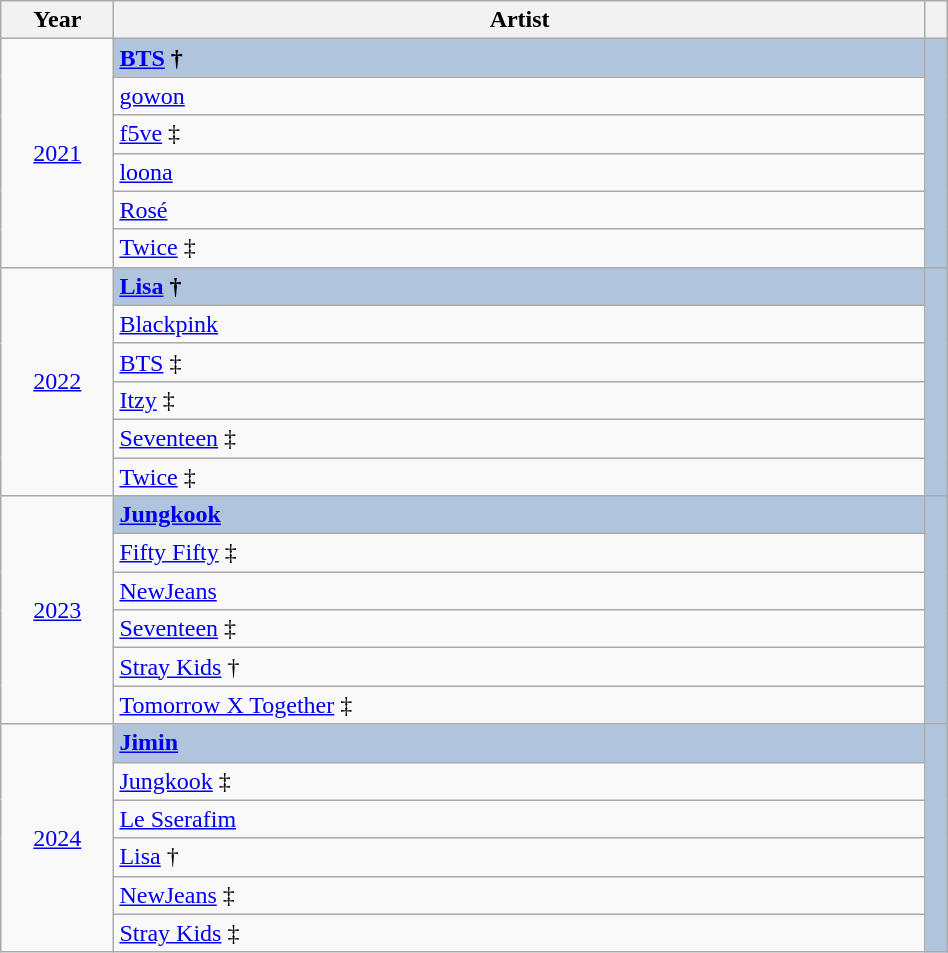<table class="wikitable" style="width:50%;">
<tr>
<th style="width:5%;">Year</th>
<th style="width:40%;">Artist</th>
<th style="width:1%;"></th>
</tr>
<tr>
<td rowspan="6" align="center"><a href='#'>2021</a></td>
<td align="left" style="background:#B0C4DE"><strong><a href='#'>BTS</a> †</strong></td>
<td rowspan="6" align="center" style="background:#B0C4DE"></td>
</tr>
<tr>
<td><a href='#'>gowon</a></td>
</tr>
<tr>
<td><a href='#'>f5ve</a> ‡</td>
</tr>
<tr>
<td><a href='#'>loona</a></td>
</tr>
<tr>
<td><a href='#'>Rosé</a></td>
</tr>
<tr>
<td><a href='#'>Twice</a> ‡</td>
</tr>
<tr>
<td rowspan="6" align="center"><a href='#'>2022</a></td>
<td align="left" style="background:#B0C4DE"><strong><a href='#'>Lisa</a> †</strong></td>
<td rowspan="6" align="center" style="background:#B0C4DE"></td>
</tr>
<tr>
<td><a href='#'>Blackpink</a></td>
</tr>
<tr>
<td><a href='#'>BTS</a> ‡</td>
</tr>
<tr>
<td><a href='#'>Itzy</a> ‡</td>
</tr>
<tr>
<td><a href='#'>Seventeen</a> ‡</td>
</tr>
<tr>
<td><a href='#'>Twice</a> ‡</td>
</tr>
<tr>
<td rowspan="6" align="center"><a href='#'>2023</a></td>
<td align="left" style="background:#B0C4DE"><strong><a href='#'>Jungkook</a></strong></td>
<td rowspan="6" align="center" style="background:#B0C4DE"></td>
</tr>
<tr>
<td><a href='#'>Fifty Fifty</a> ‡</td>
</tr>
<tr>
<td><a href='#'>NewJeans</a></td>
</tr>
<tr>
<td><a href='#'>Seventeen</a> ‡</td>
</tr>
<tr>
<td><a href='#'>Stray Kids</a> †</td>
</tr>
<tr>
<td><a href='#'>Tomorrow X Together</a> ‡</td>
</tr>
<tr>
<td rowspan="6" align="center"><a href='#'>2024</a></td>
<td align="left" style="background:#B0C4DE"><strong><a href='#'>Jimin</a></strong></td>
<td rowspan="6" align="center" style="background:#B0C4DE"></td>
</tr>
<tr>
<td><a href='#'>Jungkook</a> ‡</td>
</tr>
<tr>
<td><a href='#'>Le Sserafim</a></td>
</tr>
<tr>
<td><a href='#'>Lisa</a> †</td>
</tr>
<tr>
<td><a href='#'>NewJeans</a> ‡</td>
</tr>
<tr>
<td><a href='#'>Stray Kids</a> ‡</td>
</tr>
</table>
